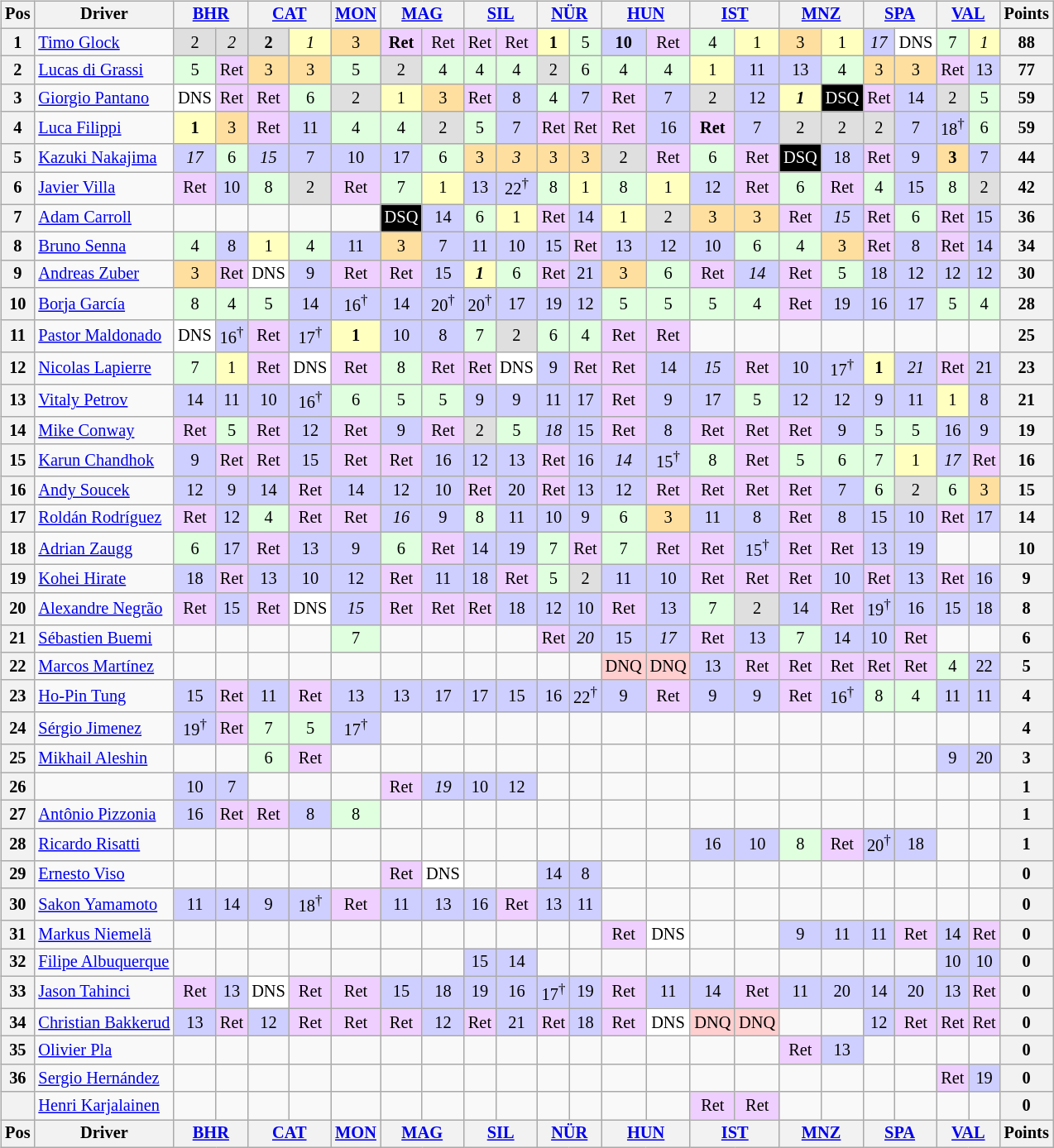<table>
<tr>
<td><br><table class="wikitable" style="font-size: 85%; text-align:center">
<tr style="background:#f9f9f9; vertical-align:top;">
<th valign="middle">Pos</th>
<th valign="middle">Driver</th>
<th colspan=2><a href='#'>BHR</a><br> </th>
<th colspan=2><a href='#'>CAT</a><br> </th>
<th><a href='#'>MON</a><br> </th>
<th colspan=2><a href='#'>MAG</a><br> </th>
<th colspan=2><a href='#'>SIL</a><br> </th>
<th colspan=2><a href='#'>NÜR</a><br> </th>
<th colspan=2><a href='#'>HUN</a><br> </th>
<th colspan=2><a href='#'>IST</a><br> </th>
<th colspan=2><a href='#'>MNZ</a><br> </th>
<th colspan=2><a href='#'>SPA</a><br> </th>
<th colspan=2><a href='#'>VAL</a><br> </th>
<th valign="middle">Points</th>
</tr>
<tr>
<th>1</th>
<td align="left"> <a href='#'>Timo Glock</a></td>
<td style="background:#dfdfdf;">2</td>
<td style="background:#dfdfdf;"><em>2</em></td>
<td style="background:#dfdfdf;"><strong>2</strong></td>
<td style="background:#ffffbf;"><em>1</em></td>
<td style="background:#ffdf9f;">3</td>
<td style="background:#efcfff;"><strong>Ret</strong></td>
<td style="background:#efcfff;">Ret</td>
<td style="background:#efcfff;">Ret</td>
<td style="background:#efcfff;">Ret</td>
<td style="background:#ffffbf;"><strong>1</strong></td>
<td style="background:#dfffdf;">5</td>
<td style="background:#cfcfff;"><strong>10</strong></td>
<td style="background:#efcfff;">Ret</td>
<td style="background:#dfffdf;">4</td>
<td style="background:#ffffbf;">1</td>
<td style="background:#ffdf9f;">3</td>
<td style="background:#ffffbf;">1</td>
<td style="background:#cfcfff;"><em>17</em></td>
<td style="background:#fff;">DNS</td>
<td style="background:#dfffdf;">7</td>
<td style="background:#ffffbf;"><em>1</em></td>
<th align="right"><strong>88</strong></th>
</tr>
<tr>
<th>2</th>
<td align="left"> <a href='#'>Lucas di Grassi</a></td>
<td style="background:#dfffdf;">5</td>
<td style="background:#efcfff;">Ret</td>
<td style="background:#ffdf9f;">3</td>
<td style="background:#ffdf9f;">3</td>
<td style="background:#dfffdf;">5</td>
<td style="background:#dfdfdf;">2</td>
<td style="background:#dfffdf;">4</td>
<td style="background:#dfffdf;">4</td>
<td style="background:#dfffdf;">4</td>
<td style="background:#dfdfdf;">2</td>
<td style="background:#dfffdf;">6</td>
<td style="background:#dfffdf;">4</td>
<td style="background:#dfffdf;">4</td>
<td style="background:#ffffbf;">1</td>
<td style="background:#cfcfff;">11</td>
<td style="background:#cfcfff;">13</td>
<td style="background:#dfffdf;">4</td>
<td style="background:#ffdf9f;">3</td>
<td style="background:#ffdf9f;">3</td>
<td style="background:#efcfff;">Ret</td>
<td style="background:#cfcfff;">13</td>
<th align="right"><strong>77</strong></th>
</tr>
<tr>
<th>3</th>
<td align="left"> <a href='#'>Giorgio Pantano</a></td>
<td style="background:#fff;">DNS</td>
<td style="background:#efcfff;">Ret</td>
<td style="background:#efcfff;">Ret</td>
<td style="background:#dfffdf;">6</td>
<td style="background:#dfdfdf;">2</td>
<td style="background:#ffffbf;">1</td>
<td style="background:#ffdf9f;">3</td>
<td style="background:#efcfff;">Ret</td>
<td style="background:#cfcfff;">8</td>
<td style="background:#dfffdf;">4</td>
<td style="background:#cfcfff;">7</td>
<td style="background:#efcfff;">Ret</td>
<td style="background:#cfcfff;">7</td>
<td style="background:#dfdfdf;">2</td>
<td style="background:#cfcfff;">12</td>
<td style="background:#ffffbf;"><strong><em>1</em></strong></td>
<td style="background:#000; color:white;">DSQ</td>
<td style="background:#efcfff;">Ret</td>
<td style="background:#cfcfff;">14</td>
<td style="background:#dfdfdf;">2</td>
<td style="background:#dfffdf;">5</td>
<th align="right"><strong>59</strong></th>
</tr>
<tr>
<th>4</th>
<td align="left"> <a href='#'>Luca Filippi</a></td>
<td style="background:#ffffbf;"><strong>1</strong></td>
<td style="background:#ffdf9f;">3</td>
<td style="background:#efcfff;">Ret</td>
<td style="background:#cfcfff;">11</td>
<td style="background:#dfffdf;">4</td>
<td style="background:#dfffdf;">4</td>
<td style="background:#dfdfdf;">2</td>
<td style="background:#dfffdf;">5</td>
<td style="background:#cfcfff;">7</td>
<td style="background:#efcfff;">Ret</td>
<td style="background:#efcfff;">Ret</td>
<td style="background:#efcfff;">Ret</td>
<td style="background:#cfcfff;">16</td>
<td style="background:#efcfff;"><strong>Ret</strong></td>
<td style="background:#cfcfff;">7</td>
<td style="background:#dfdfdf;">2</td>
<td style="background:#dfdfdf;">2</td>
<td style="background:#dfdfdf;">2</td>
<td style="background:#cfcfff;">7</td>
<td style="background:#cfcfff;">18<sup>†</sup></td>
<td style="background:#dfffdf;">6</td>
<th align="right"><strong>59</strong></th>
</tr>
<tr>
<th>5</th>
<td align="left"> <a href='#'>Kazuki Nakajima</a></td>
<td style="background:#cfcfff;"><em>17</em></td>
<td style="background:#dfffdf;">6</td>
<td style="background:#cfcfff;"><em>15</em></td>
<td style="background:#cfcfff;">7</td>
<td style="background:#cfcfff;">10</td>
<td style="background:#cfcfff;">17</td>
<td style="background:#dfffdf;">6</td>
<td style="background:#ffdf9f;">3</td>
<td style="background:#ffdf9f;"><em>3</em></td>
<td style="background:#ffdf9f;">3</td>
<td style="background:#ffdf9f;">3</td>
<td style="background:#dfdfdf;">2</td>
<td style="background:#efcfff;">Ret</td>
<td style="background:#dfffdf;">6</td>
<td style="background:#efcfff;">Ret</td>
<td style="background:#000; color:white;">DSQ</td>
<td style="background:#cfcfff;">18</td>
<td style="background:#efcfff;">Ret</td>
<td style="background:#cfcfff;">9</td>
<td style="background:#ffdf9f;"><strong>3</strong></td>
<td style="background:#cfcfff;">7</td>
<th align="right"><strong>44</strong></th>
</tr>
<tr>
<th>6</th>
<td align="left"> <a href='#'>Javier Villa</a></td>
<td style="background:#efcfff;">Ret</td>
<td style="background:#cfcfff;">10</td>
<td style="background:#dfffdf;">8</td>
<td style="background:#dfdfdf;">2</td>
<td style="background:#efcfff;">Ret</td>
<td style="background:#dfffdf;">7</td>
<td style="background:#ffffbf;">1</td>
<td style="background:#cfcfff;">13</td>
<td style="background:#cfcfff;">22<sup>†</sup></td>
<td style="background:#dfffdf;">8</td>
<td style="background:#ffffbf;">1</td>
<td style="background:#dfffdf;">8</td>
<td style="background:#ffffbf;">1</td>
<td style="background:#cfcfff;">12</td>
<td style="background:#efcfff;">Ret</td>
<td style="background:#dfffdf;">6</td>
<td style="background:#efcfff;">Ret</td>
<td style="background:#dfffdf;">4</td>
<td style="background:#cfcfff;">15</td>
<td style="background:#dfffdf;">8</td>
<td style="background:#dfdfdf;">2</td>
<th align="right"><strong>42</strong></th>
</tr>
<tr>
<th>7</th>
<td align="left"> <a href='#'>Adam Carroll</a></td>
<td></td>
<td></td>
<td></td>
<td></td>
<td></td>
<td style="background:#000; color:white;">DSQ</td>
<td style="background:#cfcfff;">14</td>
<td style="background:#dfffdf;">6</td>
<td style="background:#ffffbf;">1</td>
<td style="background:#efcfff;">Ret</td>
<td style="background:#cfcfff;">14</td>
<td style="background:#ffffbf;">1</td>
<td style="background:#dfdfdf;">2</td>
<td style="background:#ffdf9f;">3</td>
<td style="background:#ffdf9f;">3</td>
<td style="background:#efcfff;">Ret</td>
<td style="background:#cfcfff;"><em>15</em></td>
<td style="background:#efcfff;">Ret</td>
<td style="background:#dfffdf;">6</td>
<td style="background:#efcfff;">Ret</td>
<td style="background:#cfcfff;">15</td>
<th align="right"><strong>36</strong></th>
</tr>
<tr>
<th>8</th>
<td align="left"> <a href='#'>Bruno Senna</a></td>
<td style="background:#dfffdf;">4</td>
<td style="background:#cfcfff;">8</td>
<td style="background:#ffffbf;">1</td>
<td style="background:#dfffdf;">4</td>
<td style="background:#cfcfff;">11</td>
<td style="background:#ffdf9f;">3</td>
<td style="background:#cfcfff;">7</td>
<td style="background:#cfcfff;">11</td>
<td style="background:#cfcfff;">10</td>
<td style="background:#cfcfff;">15</td>
<td style="background:#efcfff;">Ret</td>
<td style="background:#cfcfff;">13</td>
<td style="background:#cfcfff;">12</td>
<td style="background:#cfcfff;">10</td>
<td style="background:#dfffdf;">6</td>
<td style="background:#dfffdf;">4</td>
<td style="background:#ffdf9f;">3</td>
<td style="background:#efcfff;">Ret</td>
<td style="background:#cfcfff;">8</td>
<td style="background:#efcfff;">Ret</td>
<td style="background:#cfcfff;">14</td>
<th align="right"><strong>34</strong></th>
</tr>
<tr>
<th>9</th>
<td align="left"> <a href='#'>Andreas Zuber</a></td>
<td style="background:#ffdf9f;">3</td>
<td style="background:#efcfff;">Ret</td>
<td style="background:#ffffff;">DNS</td>
<td style="background:#cfcfff;">9</td>
<td style="background:#efcfff;">Ret</td>
<td style="background:#efcfff;">Ret</td>
<td style="background:#cfcfff;">15</td>
<td style="background:#ffffbf;"><strong><em>1</em></strong></td>
<td style="background:#dfffdf;">6</td>
<td style="background:#efcfff;">Ret</td>
<td style="background:#cfcfff;">21</td>
<td style="background:#ffdf9f;">3</td>
<td style="background:#dfffdf;">6</td>
<td style="background:#efcfff;">Ret</td>
<td style="background:#cfcfff;"><em>14</em></td>
<td style="background:#efcfff;">Ret</td>
<td style="background:#dfffdf;">5</td>
<td style="background:#cfcfff;">18</td>
<td style="background:#cfcfff;">12</td>
<td style="background:#cfcfff;">12</td>
<td style="background:#cfcfff;">12</td>
<th align="right"><strong>30</strong></th>
</tr>
<tr>
<th>10</th>
<td align="left"> <a href='#'>Borja García</a></td>
<td style="background:#dfffdf;">8</td>
<td style="background:#dfffdf;">4</td>
<td style="background:#dfffdf;">5</td>
<td style="background:#cfcfff;">14</td>
<td style="background:#cfcfff;">16<sup>†</sup></td>
<td style="background:#cfcfff;">14</td>
<td style="background:#cfcfff;">20<sup>†</sup></td>
<td style="background:#cfcfff;">20<sup>†</sup></td>
<td style="background:#cfcfff;">17</td>
<td style="background:#cfcfff;">19</td>
<td style="background:#cfcfff;">12</td>
<td style="background:#dfffdf;">5</td>
<td style="background:#dfffdf;">5</td>
<td style="background:#dfffdf;">5</td>
<td style="background:#dfffdf;">4</td>
<td style="background:#efcfff;">Ret</td>
<td style="background:#cfcfff;">19</td>
<td style="background:#cfcfff;">16</td>
<td style="background:#cfcfff;">17</td>
<td style="background:#dfffdf;">5</td>
<td style="background:#dfffdf;">4</td>
<th align="right"><strong>28</strong></th>
</tr>
<tr>
<th>11</th>
<td align="left"> <a href='#'>Pastor Maldonado</a></td>
<td style="background:#ffffff;">DNS</td>
<td style="background:#cfcfff;">16<sup>†</sup></td>
<td style="background:#efcfff;">Ret</td>
<td style="background:#cfcfff;">17<sup>†</sup></td>
<td style="background:#ffffbf;"><strong>1</strong></td>
<td style="background:#cfcfff;">10</td>
<td style="background:#cfcfff;">8</td>
<td style="background:#dfffdf;">7</td>
<td style="background:#dfdfdf;">2</td>
<td style="background:#dfffdf;">6</td>
<td style="background:#dfffdf;">4</td>
<td style="background:#efcfff;">Ret</td>
<td style="background:#efcfff;">Ret</td>
<td></td>
<td></td>
<td></td>
<td></td>
<td></td>
<td></td>
<td></td>
<td></td>
<th align="right"><strong>25</strong></th>
</tr>
<tr>
<th>12</th>
<td align="left"> <a href='#'>Nicolas Lapierre</a></td>
<td style="background:#dfffdf;">7</td>
<td style="background:#ffffbf;">1</td>
<td style="background:#efcfff;">Ret</td>
<td style="background:#ffffff;">DNS</td>
<td style="background:#efcfff;">Ret</td>
<td style="background:#dfffdf;">8</td>
<td style="background:#efcfff;">Ret</td>
<td style="background:#efcfff;">Ret</td>
<td style="background:#ffffff;">DNS</td>
<td style="background:#cfcfff;">9</td>
<td style="background:#efcfff;">Ret</td>
<td style="background:#efcfff;">Ret</td>
<td style="background:#cfcfff;">14</td>
<td style="background:#cfcfff;"><em>15</em></td>
<td style="background:#efcfff;">Ret</td>
<td style="background:#cfcfff;">10</td>
<td style="background:#cfcfff;">17<sup>†</sup></td>
<td style="background:#ffffbf;"><strong>1</strong></td>
<td style="background:#cfcfff;"><em>21</em></td>
<td style="background:#efcfff;">Ret</td>
<td style="background:#cfcfff;">21</td>
<th align="right"><strong>23</strong></th>
</tr>
<tr>
<th>13</th>
<td align="left"> <a href='#'>Vitaly Petrov</a></td>
<td style="background:#cfcfff;">14</td>
<td style="background:#cfcfff;">11</td>
<td style="background:#cfcfff;">10</td>
<td style="background:#cfcfff;">16<sup>†</sup></td>
<td style="background:#dfffdf;">6</td>
<td style="background:#dfffdf;">5</td>
<td style="background:#dfffdf;">5</td>
<td style="background:#cfcfff;">9</td>
<td style="background:#cfcfff;">9</td>
<td style="background:#cfcfff;">11</td>
<td style="background:#cfcfff;">17</td>
<td style="background:#efcfff;">Ret</td>
<td style="background:#cfcfff;">9</td>
<td style="background:#cfcfff;">17</td>
<td style="background:#dfffdf;">5</td>
<td style="background:#cfcfff;">12</td>
<td style="background:#cfcfff;">12</td>
<td style="background:#cfcfff;">9</td>
<td style="background:#cfcfff;">11</td>
<td style="background:#ffffbf;">1</td>
<td style="background:#cfcfff;">8</td>
<th align="right"><strong>21</strong></th>
</tr>
<tr>
<th>14</th>
<td align="left"> <a href='#'>Mike Conway</a></td>
<td style="background:#efcfff;">Ret</td>
<td style="background:#dfffdf;">5</td>
<td style="background:#efcfff;">Ret</td>
<td style="background:#cfcfff;">12</td>
<td style="background:#efcfff;">Ret</td>
<td style="background:#cfcfff;">9</td>
<td style="background:#efcfff;">Ret</td>
<td style="background:#dfdfdf;">2</td>
<td style="background:#dfffdf;">5</td>
<td style="background:#cfcfff;"><em>18</em></td>
<td style="background:#cfcfff;">15</td>
<td style="background:#efcfff;">Ret</td>
<td style="background:#cfcfff;">8</td>
<td style="background:#efcfff;">Ret</td>
<td style="background:#efcfff;">Ret</td>
<td style="background:#efcfff;">Ret</td>
<td style="background:#cfcfff;">9</td>
<td style="background:#dfffdf;">5</td>
<td style="background:#dfffdf;">5</td>
<td style="background:#cfcfff;">16</td>
<td style="background:#cfcfff;">9</td>
<th align="right"><strong>19</strong></th>
</tr>
<tr>
<th>15</th>
<td align="left"> <a href='#'>Karun Chandhok</a></td>
<td style="background:#cfcfff;">9</td>
<td style="background:#efcfff;">Ret</td>
<td style="background:#efcfff;">Ret</td>
<td style="background:#cfcfff;">15</td>
<td style="background:#efcfff;">Ret</td>
<td style="background:#efcfff;">Ret</td>
<td style="background:#cfcfff;">16</td>
<td style="background:#cfcfff;">12</td>
<td style="background:#cfcfff;">13</td>
<td style="background:#efcfff;">Ret</td>
<td style="background:#cfcfff;">16</td>
<td style="background:#cfcfff;"><em>14</em></td>
<td style="background:#cfcfff;">15<sup>†</sup></td>
<td style="background:#dfffdf;">8</td>
<td style="background:#efcfff;">Ret</td>
<td style="background:#dfffdf;">5</td>
<td style="background:#dfffdf;">6</td>
<td style="background:#dfffdf;">7</td>
<td style="background:#ffffbf;">1</td>
<td style="background:#cfcfff;"><em>17</em></td>
<td style="background:#efcfff;">Ret</td>
<th align="right"><strong>16</strong></th>
</tr>
<tr>
<th>16</th>
<td align="left"> <a href='#'>Andy Soucek</a></td>
<td style="background:#cfcfff;">12</td>
<td style="background:#cfcfff;">9</td>
<td style="background:#cfcfff;">14</td>
<td style="background:#efcfff;">Ret</td>
<td style="background:#cfcfff;">14</td>
<td style="background:#cfcfff;">12</td>
<td style="background:#cfcfff;">10</td>
<td style="background:#efcfff;">Ret</td>
<td style="background:#cfcfff;">20</td>
<td style="background:#efcfff;">Ret</td>
<td style="background:#cfcfff;">13</td>
<td style="background:#cfcfff;">12</td>
<td style="background:#efcfff;">Ret</td>
<td style="background:#efcfff;">Ret</td>
<td style="background:#efcfff;">Ret</td>
<td style="background:#efcfff;">Ret</td>
<td style="background:#cfcfff;">7</td>
<td style="background:#dfffdf;">6</td>
<td style="background:#dfdfdf;">2</td>
<td style="background:#dfffdf;">6</td>
<td style="background:#ffdf9f;">3</td>
<th align="right"><strong>15</strong></th>
</tr>
<tr>
<th>17</th>
<td align="left"> <a href='#'>Roldán Rodríguez</a></td>
<td style="background:#efcfff;">Ret</td>
<td style="background:#cfcfff;">12</td>
<td style="background:#dfffdf;">4</td>
<td style="background:#efcfff;">Ret</td>
<td style="background:#efcfff;">Ret</td>
<td style="background:#cfcfff;"><em>16</em></td>
<td style="background:#cfcfff;">9</td>
<td style="background:#dfffdf;">8</td>
<td style="background:#cfcfff;">11</td>
<td style="background:#cfcfff;">10</td>
<td style="background:#cfcfff;">9</td>
<td style="background:#dfffdf;">6</td>
<td style="background:#ffdf9f;">3</td>
<td style="background:#cfcfff;">11</td>
<td style="background:#cfcfff;">8</td>
<td style="background:#efcfff;">Ret</td>
<td style="background:#cfcfff;">8</td>
<td style="background:#cfcfff;">15</td>
<td style="background:#cfcfff;">10</td>
<td style="background:#efcfff;">Ret</td>
<td style="background:#cfcfff;">17</td>
<th align="right"><strong>14</strong></th>
</tr>
<tr>
<th>18</th>
<td align="left"> <a href='#'>Adrian Zaugg</a></td>
<td style="background:#dfffdf;">6</td>
<td style="background:#cfcfff;">17</td>
<td style="background:#efcfff;">Ret</td>
<td style="background:#cfcfff;">13</td>
<td style="background:#cfcfff;">9</td>
<td style="background:#dfffdf;">6</td>
<td style="background:#efcfff;">Ret</td>
<td style="background:#cfcfff;">14</td>
<td style="background:#cfcfff;">19</td>
<td style="background:#dfffdf;">7</td>
<td style="background:#efcfff;">Ret</td>
<td style="background:#dfffdf;">7</td>
<td style="background:#efcfff;">Ret</td>
<td style="background:#efcfff;">Ret</td>
<td style="background:#cfcfff;">15<sup>†</sup></td>
<td style="background:#efcfff;">Ret</td>
<td style="background:#efcfff;">Ret</td>
<td style="background:#cfcfff;">13</td>
<td style="background:#cfcfff;">19</td>
<td></td>
<td></td>
<th align="right"><strong>10</strong></th>
</tr>
<tr>
<th>19</th>
<td align="left"> <a href='#'>Kohei Hirate</a></td>
<td style="background:#cfcfff;">18</td>
<td style="background:#efcfff;">Ret</td>
<td style="background:#cfcfff;">13</td>
<td style="background:#cfcfff;">10</td>
<td style="background:#cfcfff;">12</td>
<td style="background:#efcfff;">Ret</td>
<td style="background:#cfcfff;">11</td>
<td style="background:#cfcfff;">18</td>
<td style="background:#efcfff;">Ret</td>
<td style="background:#dfffdf;">5</td>
<td style="background:#dfdfdf;">2</td>
<td style="background:#cfcfff;">11</td>
<td style="background:#cfcfff;">10</td>
<td style="background:#efcfff;">Ret</td>
<td style="background:#efcfff;">Ret</td>
<td style="background:#efcfff;">Ret</td>
<td style="background:#cfcfff;">10</td>
<td style="background:#efcfff;">Ret</td>
<td style="background:#cfcfff;">13</td>
<td style="background:#efcfff;">Ret</td>
<td style="background:#cfcfff;">16</td>
<th align="right"><strong>9</strong></th>
</tr>
<tr>
<th>20</th>
<td align="left"> <a href='#'>Alexandre Negrão</a></td>
<td style="background:#efcfff;">Ret</td>
<td style="background:#cfcfff;">15</td>
<td style="background:#efcfff;">Ret</td>
<td style="background:#ffffff;">DNS</td>
<td style="background:#cfcfff;"><em>15</em></td>
<td style="background:#efcfff;">Ret</td>
<td style="background:#efcfff;">Ret</td>
<td style="background:#efcfff;">Ret</td>
<td style="background:#cfcfff;">18</td>
<td style="background:#cfcfff;">12</td>
<td style="background:#cfcfff;">10</td>
<td style="background:#efcfff;">Ret</td>
<td style="background:#cfcfff;">13</td>
<td style="background:#dfffdf;">7</td>
<td style="background:#dfdfdf;">2</td>
<td style="background:#cfcfff;">14</td>
<td style="background:#efcfff;">Ret</td>
<td style="background:#cfcfff;">19<sup>†</sup></td>
<td style="background:#cfcfff;">16</td>
<td style="background:#cfcfff;">15</td>
<td style="background:#cfcfff;">18</td>
<th align="right"><strong>8</strong></th>
</tr>
<tr>
<th>21</th>
<td align="left"> <a href='#'>Sébastien Buemi</a></td>
<td></td>
<td></td>
<td></td>
<td></td>
<td style="background:#dfffdf;">7</td>
<td></td>
<td></td>
<td></td>
<td></td>
<td style="background:#efcfff;">Ret</td>
<td style="background:#cfcfff;"><em>20</em></td>
<td style="background:#cfcfff;">15</td>
<td style="background:#cfcfff;"><em>17</em></td>
<td style="background:#efcfff;">Ret</td>
<td style="background:#cfcfff;">13</td>
<td style="background:#dfffdf;">7</td>
<td style="background:#cfcfff;">14</td>
<td style="background:#cfcfff;">10</td>
<td style="background:#efcfff;">Ret</td>
<td></td>
<td></td>
<th align="right"><strong>6</strong></th>
</tr>
<tr>
<th>22</th>
<td align="left"> <a href='#'>Marcos Martínez</a></td>
<td></td>
<td></td>
<td></td>
<td></td>
<td></td>
<td></td>
<td></td>
<td></td>
<td></td>
<td></td>
<td></td>
<td style="background:#ffcfcf;">DNQ</td>
<td style="background:#ffcfcf;">DNQ</td>
<td style="background:#cfcfff;">13</td>
<td style="background:#efcfff;">Ret</td>
<td style="background:#efcfff;">Ret</td>
<td style="background:#efcfff;">Ret</td>
<td style="background:#efcfff;">Ret</td>
<td style="background:#efcfff;">Ret</td>
<td style="background:#dfffdf;">4</td>
<td style="background:#cfcfff;">22</td>
<th align="right"><strong>5</strong></th>
</tr>
<tr>
<th>23</th>
<td align="left"> <a href='#'>Ho-Pin Tung</a></td>
<td style="background:#cfcfff;">15</td>
<td style="background:#efcfff;">Ret</td>
<td style="background:#cfcfff;">11</td>
<td style="background:#efcfff;">Ret</td>
<td style="background:#cfcfff;">13</td>
<td style="background:#cfcfff;">13</td>
<td style="background:#cfcfff;">17</td>
<td style="background:#cfcfff;">17</td>
<td style="background:#cfcfff;">15</td>
<td style="background:#cfcfff;">16</td>
<td style="background:#cfcfff;">22<sup>†</sup></td>
<td style="background:#cfcfff;">9</td>
<td style="background:#efcfff;">Ret</td>
<td style="background:#cfcfff;">9</td>
<td style="background:#cfcfff;">9</td>
<td style="background:#efcfff;">Ret</td>
<td style="background:#cfcfff;">16<sup>†</sup></td>
<td style="background:#dfffdf;">8</td>
<td style="background:#dfffdf;">4</td>
<td style="background:#cfcfff;">11</td>
<td style="background:#cfcfff;">11</td>
<th align="right"><strong>4</strong></th>
</tr>
<tr>
<th>24</th>
<td align="left"> <a href='#'>Sérgio Jimenez</a></td>
<td style="background:#cfcfff;">19<sup>†</sup></td>
<td style="background:#efcfff;">Ret</td>
<td style="background:#dfffdf;">7</td>
<td style="background:#dfffdf;">5</td>
<td style="background:#cfcfff;">17<sup>†</sup></td>
<td></td>
<td></td>
<td></td>
<td></td>
<td></td>
<td></td>
<td></td>
<td></td>
<td></td>
<td></td>
<td></td>
<td></td>
<td></td>
<td></td>
<td></td>
<td></td>
<th align="right"><strong>4</strong></th>
</tr>
<tr>
<th>25</th>
<td align="left"> <a href='#'>Mikhail Aleshin</a></td>
<td></td>
<td></td>
<td style="background:#dfffdf;">6</td>
<td style="background:#efcfff;">Ret</td>
<td></td>
<td></td>
<td></td>
<td></td>
<td></td>
<td></td>
<td></td>
<td></td>
<td></td>
<td></td>
<td></td>
<td></td>
<td></td>
<td></td>
<td></td>
<td style="background:#cfcfff;">9</td>
<td style="background:#cfcfff;">20</td>
<th align="right"><strong>3</strong></th>
</tr>
<tr>
<th>26</th>
<td align="left"></td>
<td style="background:#cfcfff;">10</td>
<td style="background:#cfcfff;">7</td>
<td></td>
<td></td>
<td></td>
<td style="background:#efcfff;">Ret</td>
<td style="background:#cfcfff;"><em>19</em></td>
<td style="background:#cfcfff;">10</td>
<td style="background:#cfcfff;">12</td>
<td></td>
<td></td>
<td></td>
<td></td>
<td></td>
<td></td>
<td></td>
<td></td>
<td></td>
<td></td>
<td></td>
<td></td>
<th align="right"><strong>1</strong></th>
</tr>
<tr>
<th>27</th>
<td align="left"> <a href='#'>Antônio Pizzonia</a></td>
<td style="background:#cfcfff;">16</td>
<td style="background:#efcfff;">Ret</td>
<td style="background:#efcfff;">Ret</td>
<td style="background:#cfcfff;">8</td>
<td style="background:#dfffdf;">8</td>
<td></td>
<td></td>
<td></td>
<td></td>
<td></td>
<td></td>
<td></td>
<td></td>
<td></td>
<td></td>
<td></td>
<td></td>
<td></td>
<td></td>
<td></td>
<td></td>
<th align="right"><strong>1</strong></th>
</tr>
<tr>
<th>28</th>
<td align="left"> <a href='#'>Ricardo Risatti</a></td>
<td></td>
<td></td>
<td></td>
<td></td>
<td></td>
<td></td>
<td></td>
<td></td>
<td></td>
<td></td>
<td></td>
<td></td>
<td></td>
<td style="background:#cfcfff;">16</td>
<td style="background:#cfcfff;">10</td>
<td style="background:#dfffdf;">8</td>
<td style="background:#efcfff;">Ret</td>
<td style="background:#cfcfff;">20<sup>†</sup></td>
<td style="background:#cfcfff;">18</td>
<td></td>
<td></td>
<th align="right"><strong>1</strong></th>
</tr>
<tr>
<th>29</th>
<td align="left"> <a href='#'>Ernesto Viso</a></td>
<td></td>
<td></td>
<td></td>
<td></td>
<td></td>
<td style="background:#efcfff;">Ret</td>
<td style="background:#ffffff;">DNS</td>
<td></td>
<td></td>
<td style="background:#cfcfff;">14</td>
<td style="background:#cfcfff;">8</td>
<td></td>
<td></td>
<td></td>
<td></td>
<td></td>
<td></td>
<td></td>
<td></td>
<td></td>
<td></td>
<th align="right"><strong>0</strong></th>
</tr>
<tr>
<th>30</th>
<td align="left"> <a href='#'>Sakon Yamamoto</a></td>
<td style="background:#cfcfff;">11</td>
<td style="background:#cfcfff;">14</td>
<td style="background:#cfcfff;">9</td>
<td style="background:#cfcfff;">18<sup>†</sup></td>
<td style="background:#efcfff;">Ret</td>
<td style="background:#cfcfff;">11</td>
<td style="background:#cfcfff;">13</td>
<td style="background:#cfcfff;">16</td>
<td style="background:#efcfff;">Ret</td>
<td style="background:#cfcfff;">13</td>
<td style="background:#cfcfff;">11</td>
<td></td>
<td></td>
<td></td>
<td></td>
<td></td>
<td></td>
<td></td>
<td></td>
<td></td>
<td></td>
<th align="right"><strong>0</strong></th>
</tr>
<tr>
<th>31</th>
<td align="left"> <a href='#'>Markus Niemelä</a></td>
<td></td>
<td></td>
<td></td>
<td></td>
<td></td>
<td></td>
<td></td>
<td></td>
<td></td>
<td></td>
<td></td>
<td style="background:#efcfff;">Ret</td>
<td style="background:#ffffff;">DNS</td>
<td></td>
<td></td>
<td style="background:#cfcfff;">9</td>
<td style="background:#cfcfff;">11</td>
<td style="background:#cfcfff;">11</td>
<td style="background:#efcfff;">Ret</td>
<td style="background:#cfcfff;">14</td>
<td style="background:#efcfff;">Ret</td>
<th align="right"><strong>0</strong></th>
</tr>
<tr>
<th>32</th>
<td align="left"> <a href='#'>Filipe Albuquerque</a></td>
<td></td>
<td></td>
<td></td>
<td></td>
<td></td>
<td></td>
<td></td>
<td style="background:#cfcfff;">15</td>
<td style="background:#cfcfff;">14</td>
<td></td>
<td></td>
<td></td>
<td></td>
<td></td>
<td></td>
<td></td>
<td></td>
<td></td>
<td></td>
<td style="background:#cfcfff;">10</td>
<td style="background:#cfcfff;">10</td>
<th align="right"><strong>0</strong></th>
</tr>
<tr>
<th>33</th>
<td align="left"> <a href='#'>Jason Tahinci</a></td>
<td style="background:#efcfff;">Ret</td>
<td style="background:#cfcfff;">13</td>
<td style="background:#ffffff;">DNS</td>
<td style="background:#efcfff;">Ret</td>
<td style="background:#efcfff;">Ret</td>
<td style="background:#cfcfff;">15</td>
<td style="background:#cfcfff;">18</td>
<td style="background:#cfcfff;">19</td>
<td style="background:#cfcfff;">16</td>
<td style="background:#cfcfff;">17<sup>†</sup></td>
<td style="background:#cfcfff;">19</td>
<td style="background:#efcfff;">Ret</td>
<td style="background:#cfcfff;">11</td>
<td style="background:#cfcfff;">14</td>
<td style="background:#efcfff;">Ret</td>
<td style="background:#cfcfff;">11</td>
<td style="background:#cfcfff;">20</td>
<td style="background:#cfcfff;">14</td>
<td style="background:#cfcfff;">20</td>
<td style="background:#cfcfff;">13</td>
<td style="background:#efcfff;">Ret</td>
<th align="right"><strong>0</strong></th>
</tr>
<tr>
<th>34</th>
<td align="left"> <a href='#'>Christian Bakkerud</a></td>
<td style="background:#cfcfff;">13</td>
<td style="background:#efcfff;">Ret</td>
<td style="background:#cfcfff;">12</td>
<td style="background:#efcfff;">Ret</td>
<td style="background:#efcfff;">Ret</td>
<td style="background:#efcfff;">Ret</td>
<td style="background:#cfcfff;">12</td>
<td style="background:#efcfff;">Ret</td>
<td style="background:#cfcfff;">21</td>
<td style="background:#efcfff;">Ret</td>
<td style="background:#cfcfff;">18</td>
<td style="background:#efcfff;">Ret</td>
<td style="background:#ffffff;">DNS</td>
<td style="background:#ffcfcf;">DNQ</td>
<td style="background:#ffcfcf;">DNQ</td>
<td></td>
<td></td>
<td style="background:#cfcfff;">12</td>
<td style="background:#efcfff;">Ret</td>
<td style="background:#efcfff;">Ret</td>
<td style="background:#efcfff;">Ret</td>
<th align="right"><strong>0</strong></th>
</tr>
<tr>
<th>35</th>
<td align="left"> <a href='#'>Olivier Pla</a></td>
<td></td>
<td></td>
<td></td>
<td></td>
<td></td>
<td></td>
<td></td>
<td></td>
<td></td>
<td></td>
<td></td>
<td></td>
<td></td>
<td></td>
<td></td>
<td style="background:#efcfff;">Ret</td>
<td style="background:#cfcfff;">13</td>
<td></td>
<td></td>
<td></td>
<td></td>
<th align="right"><strong>0</strong></th>
</tr>
<tr>
<th>36</th>
<td align="left"> <a href='#'>Sergio Hernández</a></td>
<td></td>
<td></td>
<td></td>
<td></td>
<td></td>
<td></td>
<td></td>
<td></td>
<td></td>
<td></td>
<td></td>
<td></td>
<td></td>
<td></td>
<td></td>
<td></td>
<td></td>
<td></td>
<td></td>
<td style="background:#efcfff;">Ret</td>
<td style="background:#cfcfff;">19</td>
<th align="right"><strong>0</strong></th>
</tr>
<tr>
<th></th>
<td align="left"> <a href='#'>Henri Karjalainen</a></td>
<td></td>
<td></td>
<td></td>
<td></td>
<td></td>
<td></td>
<td></td>
<td></td>
<td></td>
<td></td>
<td></td>
<td></td>
<td></td>
<td style="background:#efcfff;">Ret</td>
<td style="background:#efcfff;">Ret</td>
<td></td>
<td></td>
<td></td>
<td></td>
<td></td>
<td></td>
<th align="right"><strong>0</strong></th>
</tr>
<tr style="background:#f9f9f9; vertical-align:top;">
<th valign="middle">Pos</th>
<th valign="middle">Driver</th>
<th colspan=2><a href='#'>BHR</a><br> </th>
<th colspan=2><a href='#'>CAT</a><br> </th>
<th><a href='#'>MON</a><br> </th>
<th colspan=2><a href='#'>MAG</a><br> </th>
<th colspan=2><a href='#'>SIL</a><br> </th>
<th colspan=2><a href='#'>NÜR</a><br> </th>
<th colspan=2><a href='#'>HUN</a><br> </th>
<th colspan=2><a href='#'>IST</a><br> </th>
<th colspan=2><a href='#'>MNZ</a><br> </th>
<th colspan=2><a href='#'>SPA</a><br> </th>
<th colspan=2><a href='#'>VAL</a><br> </th>
<th valign="middle">Points</th>
</tr>
</table>
</td>
<td valign="top"><br></td>
</tr>
</table>
